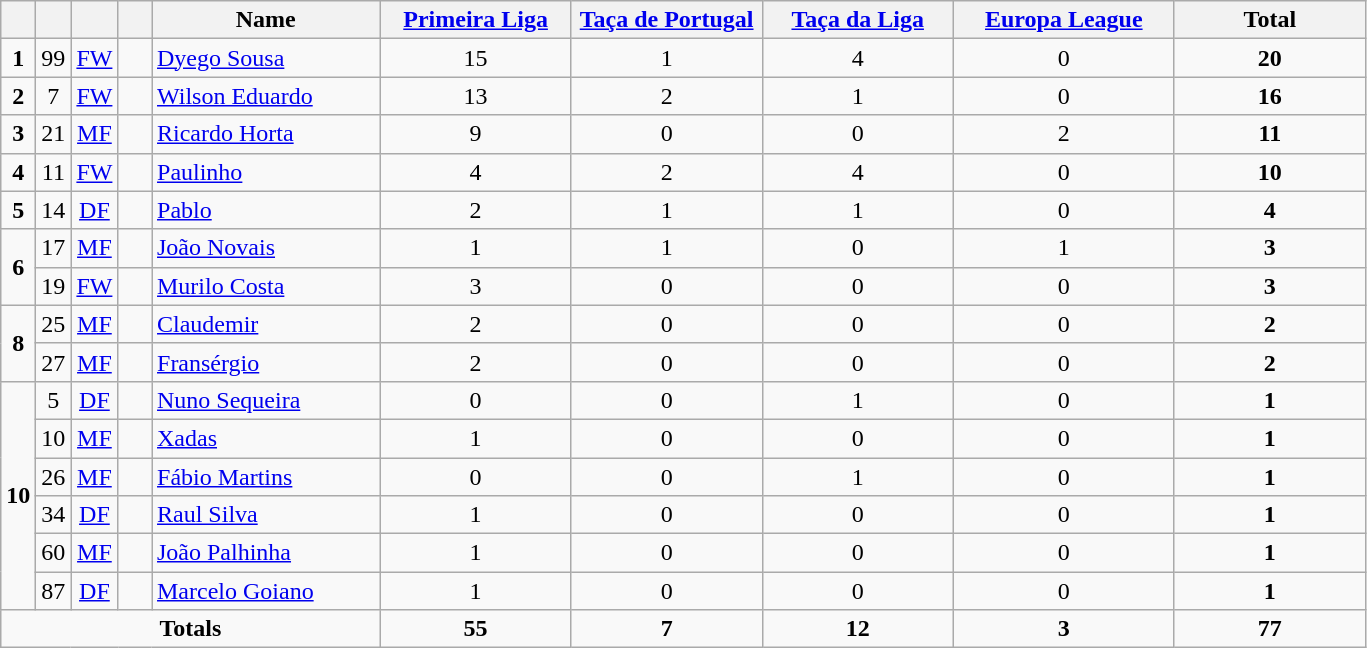<table class="wikitable" style="text-align:center">
<tr>
<th width=15></th>
<th width=15></th>
<th width=15></th>
<th width=15></th>
<th width=145>Name</th>
<th width=120><a href='#'>Primeira Liga</a></th>
<th width=120><a href='#'>Taça de Portugal</a></th>
<th width=120><a href='#'>Taça da Liga</a></th>
<th width=140><a href='#'>Europa League</a></th>
<th width=120>Total</th>
</tr>
<tr>
<td><strong>1</strong></td>
<td>99</td>
<td><a href='#'>FW</a></td>
<td></td>
<td align=left><a href='#'>Dyego Sousa</a></td>
<td>15</td>
<td>1</td>
<td>4</td>
<td>0</td>
<td><strong>20</strong></td>
</tr>
<tr>
<td><strong>2</strong></td>
<td>7</td>
<td><a href='#'>FW</a></td>
<td></td>
<td align=left><a href='#'>Wilson Eduardo</a></td>
<td>13</td>
<td>2</td>
<td>1</td>
<td>0</td>
<td><strong>16</strong></td>
</tr>
<tr>
<td><strong>3</strong></td>
<td>21</td>
<td><a href='#'>MF</a></td>
<td></td>
<td align=left><a href='#'>Ricardo Horta</a></td>
<td>9</td>
<td>0</td>
<td>0</td>
<td>2</td>
<td><strong>11</strong></td>
</tr>
<tr>
<td><strong>4</strong></td>
<td>11</td>
<td><a href='#'>FW</a></td>
<td></td>
<td align=left><a href='#'>Paulinho</a></td>
<td>4</td>
<td>2</td>
<td>4</td>
<td>0</td>
<td><strong>10</strong></td>
</tr>
<tr>
<td><strong>5</strong></td>
<td>14</td>
<td><a href='#'>DF</a></td>
<td></td>
<td align=left><a href='#'>Pablo</a></td>
<td>2</td>
<td>1</td>
<td>1</td>
<td>0</td>
<td><strong>4</strong></td>
</tr>
<tr>
<td rowspan="2"><strong>6</strong></td>
<td>17</td>
<td><a href='#'>MF</a></td>
<td></td>
<td align=left><a href='#'>João Novais</a></td>
<td>1</td>
<td>1</td>
<td>0</td>
<td>1</td>
<td><strong>3</strong></td>
</tr>
<tr>
<td>19</td>
<td><a href='#'>FW</a></td>
<td></td>
<td align=left><a href='#'>Murilo Costa</a></td>
<td>3</td>
<td>0</td>
<td>0</td>
<td>0</td>
<td><strong>3</strong></td>
</tr>
<tr>
<td rowspan="2"><strong>8</strong></td>
<td>25</td>
<td><a href='#'>MF</a></td>
<td></td>
<td align=left><a href='#'>Claudemir</a></td>
<td>2</td>
<td>0</td>
<td>0</td>
<td>0</td>
<td><strong>2</strong></td>
</tr>
<tr>
<td>27</td>
<td><a href='#'>MF</a></td>
<td></td>
<td align=left><a href='#'>Fransérgio</a></td>
<td>2</td>
<td>0</td>
<td>0</td>
<td>0</td>
<td><strong>2</strong></td>
</tr>
<tr>
<td rowspan="6"><strong>10</strong></td>
<td>5</td>
<td><a href='#'>DF</a></td>
<td></td>
<td align=left><a href='#'>Nuno Sequeira</a></td>
<td>0</td>
<td>0</td>
<td>1</td>
<td>0</td>
<td><strong>1</strong></td>
</tr>
<tr>
<td>10</td>
<td><a href='#'>MF</a></td>
<td></td>
<td align=left><a href='#'>Xadas</a></td>
<td>1</td>
<td>0</td>
<td>0</td>
<td>0</td>
<td><strong>1</strong></td>
</tr>
<tr>
<td>26</td>
<td><a href='#'>MF</a></td>
<td></td>
<td align=left><a href='#'>Fábio Martins</a></td>
<td>0</td>
<td>0</td>
<td>1</td>
<td>0</td>
<td><strong>1</strong></td>
</tr>
<tr>
<td>34</td>
<td><a href='#'>DF</a></td>
<td></td>
<td align=left><a href='#'>Raul Silva</a></td>
<td>1</td>
<td>0</td>
<td>0</td>
<td>0</td>
<td><strong>1</strong></td>
</tr>
<tr>
<td>60</td>
<td><a href='#'>MF</a></td>
<td></td>
<td align=left><a href='#'>João Palhinha</a></td>
<td>1</td>
<td>0</td>
<td>0</td>
<td>0</td>
<td><strong>1</strong></td>
</tr>
<tr>
<td>87</td>
<td><a href='#'>DF</a></td>
<td></td>
<td align=left><a href='#'>Marcelo Goiano</a></td>
<td>1</td>
<td>0</td>
<td>0</td>
<td>0</td>
<td><strong>1</strong></td>
</tr>
<tr>
<td colspan=5><strong>Totals</strong></td>
<td><strong>55</strong></td>
<td><strong>7</strong></td>
<td><strong>12</strong></td>
<td><strong>3</strong></td>
<td><strong>77</strong></td>
</tr>
</table>
